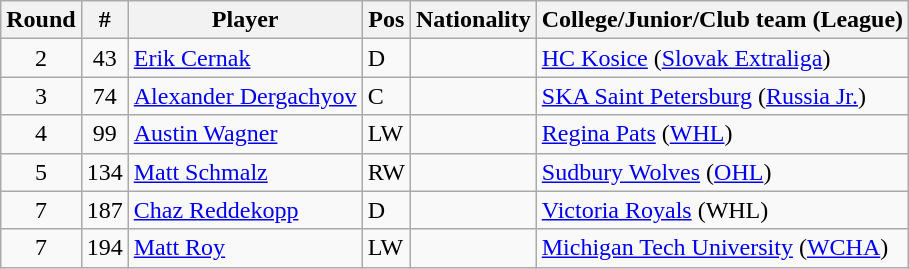<table class="wikitable">
<tr>
<th>Round</th>
<th>#</th>
<th>Player</th>
<th>Pos</th>
<th>Nationality</th>
<th>College/Junior/Club team (League)</th>
</tr>
<tr>
<td style="text-align:center">2</td>
<td style="text-align:center">43</td>
<td><a href='#'>Erik Cernak</a></td>
<td>D</td>
<td></td>
<td><a href='#'>HC Kosice</a> (<a href='#'>Slovak Extraliga</a>)</td>
</tr>
<tr>
<td style="text-align:center">3</td>
<td style="text-align:center">74</td>
<td><a href='#'>Alexander Dergachyov</a></td>
<td>C</td>
<td></td>
<td><a href='#'>SKA Saint Petersburg</a> (<a href='#'>Russia Jr.</a>)</td>
</tr>
<tr>
<td style="text-align:center">4</td>
<td style="text-align:center">99</td>
<td><a href='#'>Austin Wagner</a></td>
<td>LW</td>
<td></td>
<td><a href='#'>Regina Pats</a> (<a href='#'>WHL</a>)</td>
</tr>
<tr>
<td style="text-align:center">5</td>
<td style="text-align:center">134</td>
<td><a href='#'>Matt Schmalz</a></td>
<td>RW</td>
<td></td>
<td><a href='#'>Sudbury Wolves</a> (<a href='#'>OHL</a>)</td>
</tr>
<tr>
<td style="text-align:center">7</td>
<td style="text-align:center">187</td>
<td><a href='#'>Chaz Reddekopp</a></td>
<td>D</td>
<td></td>
<td><a href='#'>Victoria Royals</a> (WHL)</td>
</tr>
<tr>
<td style="text-align:center">7</td>
<td style="text-align:center">194</td>
<td><a href='#'>Matt Roy</a></td>
<td>LW</td>
<td></td>
<td><a href='#'>Michigan Tech University</a> (<a href='#'>WCHA</a>)</td>
</tr>
</table>
